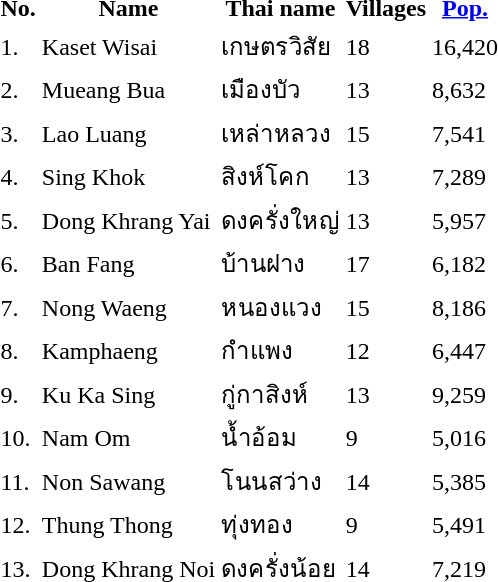<table>
<tr>
<th>No.</th>
<th>Name</th>
<th>Thai name</th>
<th>Villages</th>
<th><a href='#'>Pop.</a></th>
</tr>
<tr>
<td>1.</td>
<td>Kaset Wisai</td>
<td>เกษตรวิสัย</td>
<td>18</td>
<td>16,420</td>
<td></td>
</tr>
<tr>
<td>2.</td>
<td>Mueang Bua</td>
<td>เมืองบัว</td>
<td>13</td>
<td>8,632</td>
<td></td>
</tr>
<tr>
<td>3.</td>
<td>Lao Luang</td>
<td>เหล่าหลวง</td>
<td>15</td>
<td>7,541</td>
<td></td>
</tr>
<tr>
<td>4.</td>
<td>Sing Khok</td>
<td>สิงห์โคก</td>
<td>13</td>
<td>7,289</td>
<td></td>
</tr>
<tr>
<td>5.</td>
<td>Dong Khrang Yai</td>
<td>ดงครั่งใหญ่</td>
<td>13</td>
<td>5,957</td>
<td></td>
</tr>
<tr>
<td>6.</td>
<td>Ban Fang</td>
<td>บ้านฝาง</td>
<td>17</td>
<td>6,182</td>
<td></td>
</tr>
<tr>
<td>7.</td>
<td>Nong Waeng</td>
<td>หนองแวง</td>
<td>15</td>
<td>8,186</td>
<td></td>
</tr>
<tr>
<td>8.</td>
<td>Kamphaeng</td>
<td>กำแพง</td>
<td>12</td>
<td>6,447</td>
<td></td>
</tr>
<tr>
<td>9.</td>
<td>Ku Ka Sing</td>
<td>กู่กาสิงห์</td>
<td>13</td>
<td>9,259</td>
<td></td>
</tr>
<tr>
<td>10.</td>
<td>Nam Om</td>
<td>น้ำอ้อม</td>
<td>9</td>
<td>5,016</td>
<td></td>
</tr>
<tr>
<td>11.</td>
<td>Non Sawang</td>
<td>โนนสว่าง</td>
<td>14</td>
<td>5,385</td>
<td></td>
</tr>
<tr>
<td>12.</td>
<td>Thung Thong</td>
<td>ทุ่งทอง</td>
<td>9</td>
<td>5,491</td>
<td></td>
</tr>
<tr>
<td>13.</td>
<td>Dong Khrang Noi</td>
<td>ดงครั่งน้อย</td>
<td>14</td>
<td>7,219</td>
<td></td>
</tr>
</table>
